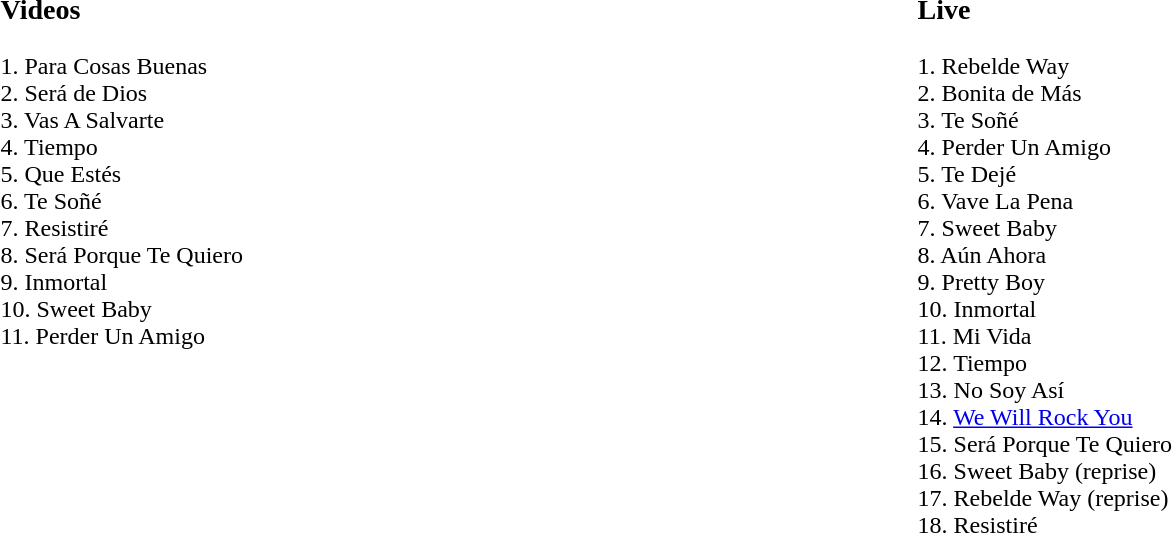<table width="100%">
<tr valign="top">
<td><br><h3>Videos</h3>1. Para Cosas Buenas<br>2. Será de Dios<br>3. Vas A Salvarte<br>4. Tiempo<br>5. Que Estés<br>6. Te Soñé<br>7. Resistiré<br>8. Será Porque Te Quiero<br>9. Inmortal<br>10. Sweet Baby<br>11. Perder Un Amigo</td>
<td><br><h3>Live</h3>1. Rebelde Way<br>2. Bonita de Más<br>3. Te Soñé<br>4. Perder Un Amigo<br>5. Te Dejé<br>6. Vave La Pena<br>7. Sweet Baby<br>8. Aún Ahora<br>9. Pretty Boy<br>10. Inmortal<br>11. Mi Vida<br>12. Tiempo<br>13. No Soy Así<br>14. <a href='#'>We Will Rock You</a><br>15. Será Porque Te Quiero<br>16. Sweet Baby (reprise)<br>17. Rebelde Way (reprise)<br>18. Resistiré</td>
<td></td>
</tr>
</table>
